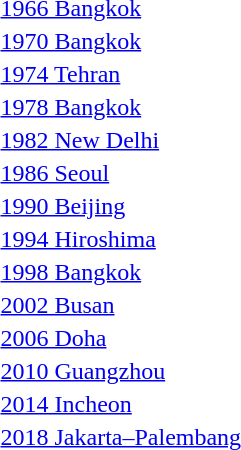<table>
<tr>
<td rowspan=2><a href='#'>1966 Bangkok</a></td>
<td rowspan=2></td>
<td rowspan=2></td>
<td></td>
</tr>
<tr>
<td></td>
</tr>
<tr>
<td rowspan=2><a href='#'>1970 Bangkok</a></td>
<td rowspan=2></td>
<td rowspan=2></td>
<td></td>
</tr>
<tr>
<td></td>
</tr>
<tr>
<td rowspan=2><a href='#'>1974 Tehran</a></td>
<td rowspan=2></td>
<td rowspan=2></td>
<td></td>
</tr>
<tr>
<td></td>
</tr>
<tr>
<td rowspan=2><a href='#'>1978 Bangkok</a></td>
<td rowspan=2></td>
<td rowspan=2></td>
<td></td>
</tr>
<tr>
<td></td>
</tr>
<tr>
<td rowspan=2><a href='#'>1982 New Delhi</a></td>
<td rowspan=2></td>
<td rowspan=2></td>
<td></td>
</tr>
<tr>
<td></td>
</tr>
<tr>
<td rowspan=2><a href='#'>1986 Seoul</a></td>
<td rowspan=2></td>
<td rowspan=2></td>
<td></td>
</tr>
<tr>
<td></td>
</tr>
<tr>
<td rowspan=2><a href='#'>1990 Beijing</a></td>
<td rowspan=2></td>
<td rowspan=2></td>
<td></td>
</tr>
<tr>
<td></td>
</tr>
<tr>
<td rowspan=2><a href='#'>1994 Hiroshima</a></td>
<td rowspan=2></td>
<td rowspan=2></td>
<td></td>
</tr>
<tr>
<td></td>
</tr>
<tr>
<td rowspan=2><a href='#'>1998 Bangkok</a></td>
<td rowspan=2></td>
<td rowspan=2></td>
<td></td>
</tr>
<tr>
<td></td>
</tr>
<tr>
<td rowspan=2><a href='#'>2002 Busan</a></td>
<td rowspan=2></td>
<td rowspan=2></td>
<td></td>
</tr>
<tr>
<td></td>
</tr>
<tr>
<td rowspan=2><a href='#'>2006 Doha</a></td>
<td rowspan=2></td>
<td rowspan=2></td>
<td></td>
</tr>
<tr>
<td></td>
</tr>
<tr>
<td rowspan=2><a href='#'>2010 Guangzhou</a></td>
<td rowspan=2></td>
<td rowspan=2></td>
<td></td>
</tr>
<tr>
<td></td>
</tr>
<tr>
<td rowspan=2><a href='#'>2014 Incheon</a></td>
<td rowspan=2></td>
<td rowspan=2></td>
<td></td>
</tr>
<tr>
<td></td>
</tr>
<tr>
<td rowspan=2><a href='#'>2018 Jakarta–Palembang</a></td>
<td rowspan=2></td>
<td rowspan=2></td>
<td></td>
</tr>
<tr>
<td></td>
</tr>
</table>
